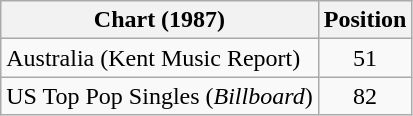<table class="wikitable">
<tr>
<th>Chart (1987)</th>
<th>Position</th>
</tr>
<tr>
<td>Australia (Kent Music Report)</td>
<td align="center">51</td>
</tr>
<tr>
<td>US Top Pop Singles (<em>Billboard</em>)</td>
<td style="text-align:center;">82</td>
</tr>
</table>
